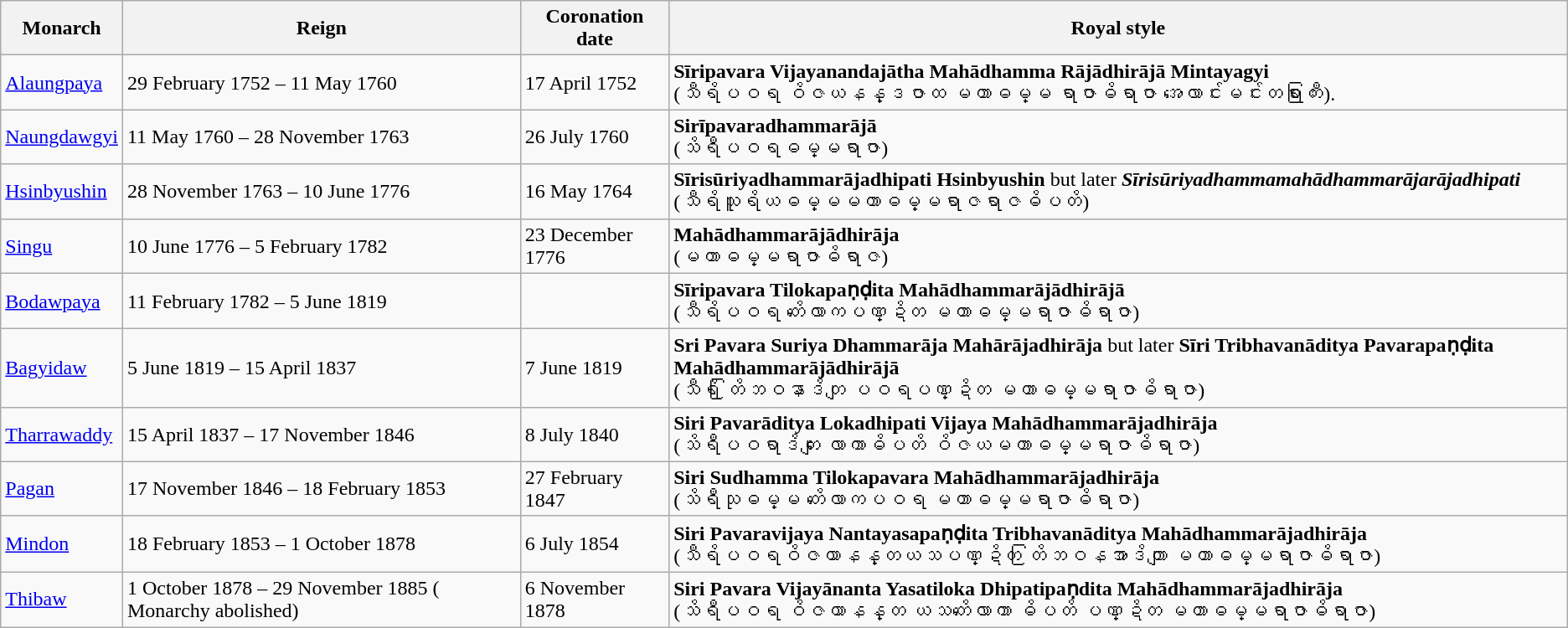<table class="wikitable sortable mw-collapsible">
<tr>
<th>Monarch</th>
<th>Reign</th>
<th>Coronation date</th>
<th>Royal style</th>
</tr>
<tr>
<td><a href='#'>Alaungpaya</a></td>
<td>29 February 1752 – 11 May 1760</td>
<td>17 April 1752</td>
<td><strong>Sīripavara Vijayanandajātha Mahādhamma Rājādhirājā Mintayagyi</strong><br>(သီရိပဝရ ဝိဇယနန္ဒဇာထ မဟာဓမ္မ ရာဇာဓိရာဇာ အလောင်းမင်းတရားကြီး).</td>
</tr>
<tr>
<td><a href='#'>Naungdawgyi</a></td>
<td>11 May 1760 – 28 November 1763</td>
<td>26 July 1760</td>
<td><strong>Sirīpavaradhammarājā</strong><br>(သိရီပဝရဓမ္မရာဇာ)</td>
</tr>
<tr>
<td><a href='#'>Hsinbyushin</a></td>
<td>28 November 1763 – 10 June 1776</td>
<td>16 May 1764</td>
<td><strong>Sīrisūriyadhammarājadhipati Hsinbyushin</strong> but later <strong><em>Sīrisūriyadhammamahādhammarājarājadhipati</em></strong><br>(သီရိသူရိယဓမ္မမဟာဓမ္မရာဇရာဇဓိပတိ)</td>
</tr>
<tr>
<td><a href='#'>Singu</a></td>
<td>10 June 1776 – 5 February 1782</td>
<td>23 December 1776</td>
<td><strong>Mahādhammarājādhirāja</strong><br>(မဟာဓမ္မရာဇာဓိရာဇ)</td>
</tr>
<tr>
<td><a href='#'>Bodawpaya</a></td>
<td>11 February 1782 – 5 June 1819</td>
<td></td>
<td><strong>Sīripavara Tilokapaṇḍita Mahādhammarājādhirājā</strong><br>(သီရိပဝရ တိလောကပဏ္ဍိတ မဟာဓမ္မရာဇာဓိရာဇာ)</td>
</tr>
<tr>
<td><a href='#'>Bagyidaw</a></td>
<td>5 June 1819 – 15 April 1837</td>
<td>7 June 1819</td>
<td><strong>Sri Pavara Suriya Dhammarāja Mahārājadhirāja</strong> but later <strong>Sīri Tribhavanāditya Pavarapaṇḍita Mahādhammarājādhirājā</strong><br>(သီရိ တြိဘဝနာဒိတျ ပဝရပဏ္ဍိတ မဟာဓမ္မရာဇာဓိရာဇာ)</td>
</tr>
<tr>
<td><a href='#'>Tharrawaddy</a></td>
<td>15 April 1837 – 17 November 1846</td>
<td>8 July 1840</td>
<td><strong>Siri Pavarāditya Lokadhipati Vijaya Mahādhammarājadhirāja</strong><br>(သိရီပဝရာဒိတျ လောကာဓိပတိ ဝိဇယမဟာဓမ္မရာဇာဓိရာဇာ)</td>
</tr>
<tr>
<td><a href='#'>Pagan</a></td>
<td>17 November 1846 – 18 February 1853</td>
<td>27 February 1847</td>
<td><strong>Siri Sudhamma Tilokapavara Mahādhammarājadhirāja</strong><br>(သိရီသုဓမ္မ တိလောကပဝရ မဟာဓမ္မရာဇာဓိရာဇာ)</td>
</tr>
<tr>
<td><a href='#'>Mindon</a></td>
<td>18 February 1853 – 1 October 1878</td>
<td>6 July 1854</td>
<td><strong>Siri Pavaravijaya Nantayasapaṇḍita Tribhavanāditya Mahādhammarājadhirāja</strong><br>(သီရိပဝရဝိဇယာနန္တယသပဏ္ဍိတ တြိဘဝနအာဒိတျာ မဟာဓမ္မရာဇာဓိရာဇာ)</td>
</tr>
<tr>
<td><a href='#'>Thibaw</a></td>
<td>1 October 1878 – 29 November 1885 ( Monarchy abolished)</td>
<td>6 November 1878</td>
<td><strong>Siri Pavara Vijayānanta Yasatiloka Dhipatipaṇdita Mahādhammarājadhirāja</strong><br>(သိရီပဝရ ဝိဇယာနန္တ ယသတိလောကာ ဓိပတိ ပဏ္ဍိတ မဟာဓမ္မရာဇာဓိရာဇာ)</td>
</tr>
</table>
